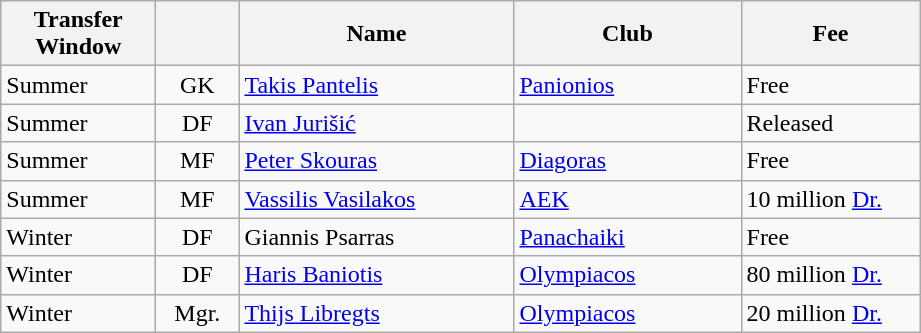<table class="wikitable plainrowheaders">
<tr>
<th scope="col" style="width:6em;">Transfer Window</th>
<th scope="col" style="width:3em;"></th>
<th scope="col" style="width:11em;">Name</th>
<th scope="col" style="width:9em;">Club</th>
<th scope="col" style="width:7em;">Fee</th>
</tr>
<tr>
<td>Summer</td>
<td align="center">GK</td>
<td> <a href='#'>Takis Pantelis</a></td>
<td> <a href='#'>Panionios</a></td>
<td>Free</td>
</tr>
<tr>
<td>Summer</td>
<td align="center">DF</td>
<td> <a href='#'>Ivan Jurišić</a></td>
<td></td>
<td>Released</td>
</tr>
<tr>
<td>Summer</td>
<td align="center">MF</td>
<td> <a href='#'>Peter Skouras</a></td>
<td> <a href='#'>Diagoras</a></td>
<td>Free</td>
</tr>
<tr>
<td>Summer</td>
<td align="center">MF</td>
<td> <a href='#'>Vassilis Vasilakos</a></td>
<td> <a href='#'>AEK</a></td>
<td>10 million <a href='#'>Dr.</a></td>
</tr>
<tr>
<td>Winter</td>
<td align="center">DF</td>
<td> Giannis Psarras</td>
<td> <a href='#'>Panachaiki</a></td>
<td>Free</td>
</tr>
<tr>
<td>Winter</td>
<td align="center">DF</td>
<td> <a href='#'>Haris Baniotis</a></td>
<td> <a href='#'>Olympiacos</a></td>
<td>80 million <a href='#'>Dr.</a></td>
</tr>
<tr>
<td>Winter</td>
<td align="center">Mgr.</td>
<td> <a href='#'>Thijs Libregts</a></td>
<td> <a href='#'>Olympiacos</a></td>
<td>20 million <a href='#'>Dr.</a></td>
</tr>
</table>
